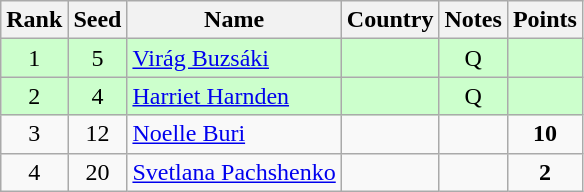<table class="wikitable" style="text-align:center;">
<tr>
<th>Rank</th>
<th>Seed</th>
<th>Name</th>
<th>Country</th>
<th>Notes</th>
<th>Points</th>
</tr>
<tr bgcolor=ccffcc>
<td>1</td>
<td>5</td>
<td align=left><a href='#'>Virág Buzsáki</a></td>
<td align=left></td>
<td>Q</td>
<td></td>
</tr>
<tr bgcolor=ccffcc>
<td>2</td>
<td>4</td>
<td align=left><a href='#'>Harriet Harnden</a></td>
<td align=left></td>
<td>Q</td>
<td></td>
</tr>
<tr>
<td>3</td>
<td>12</td>
<td align=left><a href='#'>Noelle Buri</a></td>
<td align=left></td>
<td></td>
<td><strong>10</strong></td>
</tr>
<tr>
<td>4</td>
<td>20</td>
<td align=left><a href='#'>Svetlana Pachshenko</a></td>
<td align=left></td>
<td></td>
<td><strong>2</strong></td>
</tr>
</table>
